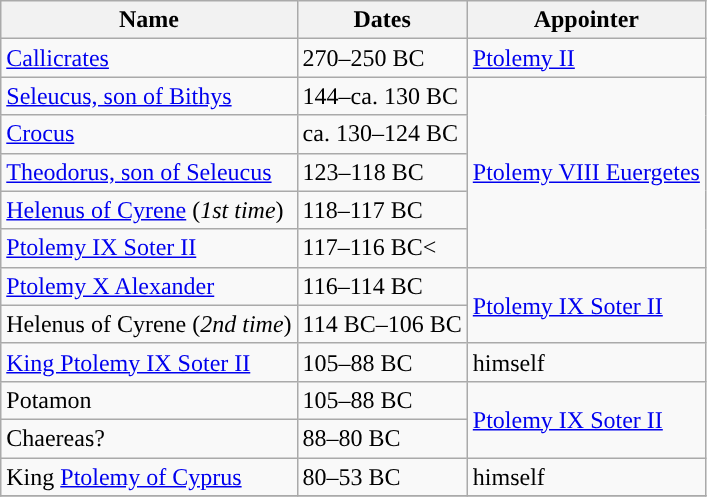<table class="wikitable">
<tr>
<th>Name</th>
<th>Dates</th>
<th>Appointer</th>
</tr>
<tr>
<td><a href='#'>Callicrates</a></td>
<td>270–250 BC</td>
<td><a href='#'>Ptolemy II</a></td>
</tr>
<tr>
<td><a href='#'>Seleucus, son of Bithys</a></td>
<td>144–ca. 130 BC</td>
<td rowspan="5"><a href='#'>Ptolemy VIII Euergetes</a></td>
</tr>
<tr>
<td><a href='#'>Crocus</a></td>
<td>ca. 130–124 BC</td>
</tr>
<tr>
<td><a href='#'>Theodorus, son of Seleucus</a></td>
<td>123–118 BC</td>
</tr>
<tr>
<td><a href='#'>Helenus of Cyrene</a> (<em>1st time</em>)</td>
<td>118–117 BC</td>
</tr>
<tr>
<td><a href='#'>Ptolemy IX Soter II</a></td>
<td>117–116 BC<</td>
</tr>
<tr>
<td><a href='#'>Ptolemy X Alexander</a></td>
<td>116–114 BC</td>
<td rowspan="2"><a href='#'>Ptolemy IX Soter II</a></td>
</tr>
<tr>
<td>Helenus of Cyrene (<em>2nd time</em>)</td>
<td>114 BC–106 BC</td>
</tr>
<tr>
<td><a href='#'>King Ptolemy IX Soter II</a></td>
<td>105–88 BC </td>
<td>himself</td>
</tr>
<tr>
<td>Potamon</td>
<td>105–88 BC</td>
<td rowspan="2"><a href='#'>Ptolemy IX Soter II</a></td>
</tr>
<tr>
<td>Chaereas?</td>
<td>88–80 BC</td>
</tr>
<tr>
<td>King <a href='#'>Ptolemy of Cyprus</a></td>
<td>80–53 BC </td>
<td>himself</td>
</tr>
<tr>
</tr>
</table>
